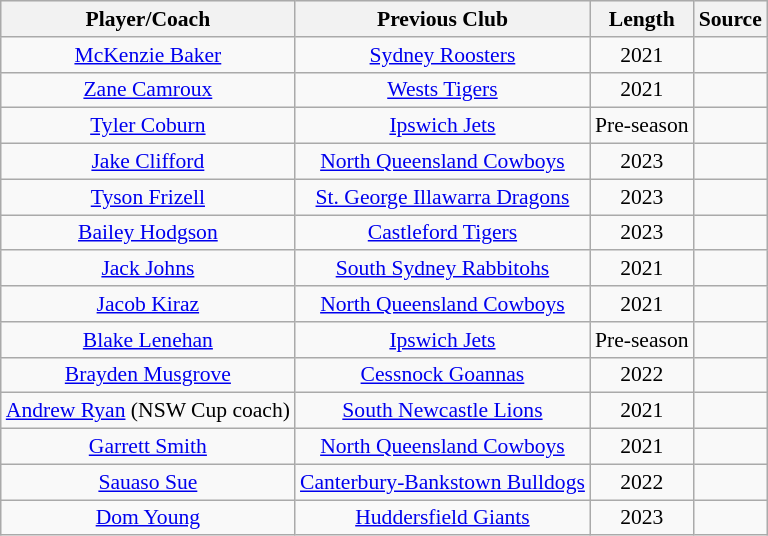<table class="wikitable sortable" style="text-align: center; font-size:90%">
<tr style="background:#efefef;">
<th>Player/Coach</th>
<th>Previous Club</th>
<th>Length</th>
<th>Source</th>
</tr>
<tr>
<td><a href='#'>McKenzie Baker</a></td>
<td><a href='#'>Sydney Roosters</a></td>
<td>2021</td>
<td></td>
</tr>
<tr>
<td><a href='#'>Zane Camroux</a></td>
<td><a href='#'>Wests Tigers</a></td>
<td>2021</td>
<td></td>
</tr>
<tr>
<td><a href='#'>Tyler Coburn</a></td>
<td><a href='#'>Ipswich Jets</a></td>
<td>Pre-season</td>
<td></td>
</tr>
<tr>
<td><a href='#'>Jake Clifford</a></td>
<td><a href='#'>North Queensland Cowboys</a></td>
<td>2023</td>
<td></td>
</tr>
<tr>
<td><a href='#'>Tyson Frizell</a></td>
<td><a href='#'>St. George Illawarra Dragons</a></td>
<td>2023</td>
<td></td>
</tr>
<tr>
<td><a href='#'>Bailey Hodgson</a></td>
<td><a href='#'>Castleford Tigers</a></td>
<td>2023</td>
<td></td>
</tr>
<tr>
<td><a href='#'>Jack Johns</a></td>
<td><a href='#'>South Sydney Rabbitohs</a></td>
<td>2021</td>
<td></td>
</tr>
<tr>
<td><a href='#'>Jacob Kiraz</a></td>
<td><a href='#'>North Queensland Cowboys</a></td>
<td>2021</td>
<td></td>
</tr>
<tr>
<td><a href='#'>Blake Lenehan</a></td>
<td><a href='#'>Ipswich Jets</a></td>
<td>Pre-season</td>
<td></td>
</tr>
<tr>
<td><a href='#'>Brayden Musgrove</a></td>
<td><a href='#'>Cessnock Goannas</a></td>
<td>2022</td>
<td></td>
</tr>
<tr>
<td><a href='#'>Andrew Ryan</a> (NSW Cup coach)</td>
<td><a href='#'>South Newcastle Lions</a></td>
<td>2021</td>
<td></td>
</tr>
<tr>
<td><a href='#'>Garrett Smith</a></td>
<td><a href='#'>North Queensland Cowboys</a></td>
<td>2021</td>
<td></td>
</tr>
<tr>
<td><a href='#'>Sauaso Sue</a></td>
<td><a href='#'>Canterbury-Bankstown Bulldogs</a></td>
<td>2022</td>
<td></td>
</tr>
<tr>
<td><a href='#'>Dom Young</a></td>
<td><a href='#'>Huddersfield Giants</a></td>
<td>2023</td>
<td></td>
</tr>
</table>
